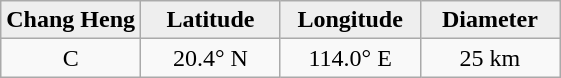<table class="wikitable">
<tr>
<th width="25%" style="background:#eeeeee;">Chang Heng</th>
<th width="25%" style="background:#eeeeee;">Latitude</th>
<th width="25%" style="background:#eeeeee;">Longitude</th>
<th width="25%" style="background:#eeeeee;">Diameter</th>
</tr>
<tr>
<td align="center">C</td>
<td align="center">20.4° N</td>
<td align="center">114.0° E</td>
<td align="center">25 km</td>
</tr>
</table>
